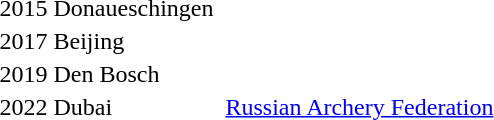<table>
<tr>
<td>2015 Donaueschingen</td>
<td></td>
<td></td>
<td></td>
</tr>
<tr>
<td>2017 Beijing</td>
<td></td>
<td></td>
<td></td>
</tr>
<tr>
<td>2019 Den Bosch</td>
<td></td>
<td></td>
<td></td>
</tr>
<tr>
<td>2022 Dubai</td>
<td></td>
<td><a href='#'>Russian Archery Federation</a></td>
<td></td>
</tr>
</table>
